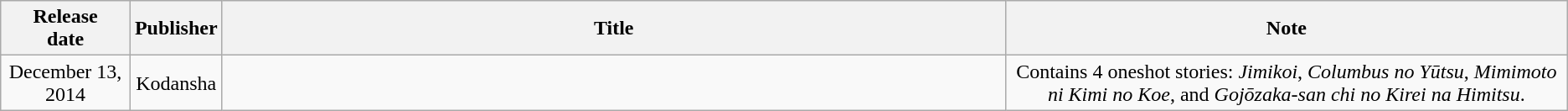<table class="wikitable" style="text-align: center">
<tr>
<th>Release<br>date</th>
<th>Publisher</th>
<th style="width:50%;">Title</th>
<th>Note</th>
</tr>
<tr>
<td>December 13, 2014</td>
<td>Kodansha</td>
<td></td>
<td>Contains 4 oneshot stories: <em>Jimikoi</em>, <em>Columbus no Yūtsu</em>, <em>Mimimoto ni Kimi no Koe</em>, and <em>Gojōzaka-san chi no Kirei na Himitsu</em>.</td>
</tr>
</table>
